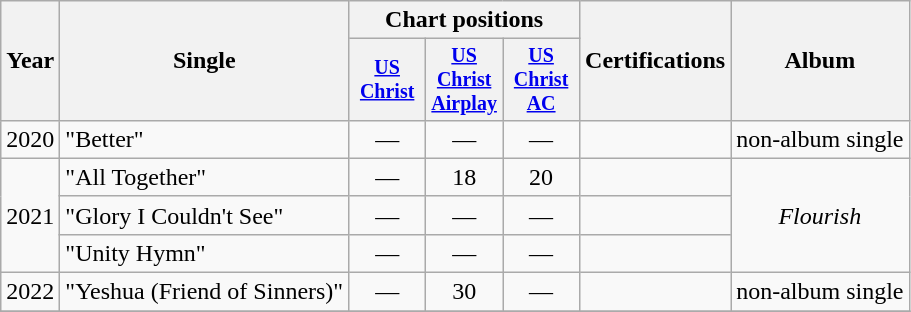<table class="wikitable" style="text-align:center;">
<tr>
<th rowspan="2">Year</th>
<th rowspan="2">Single</th>
<th colspan="3">Chart positions</th>
<th rowspan="2">Certifications</th>
<th rowspan="2">Album</th>
</tr>
<tr style="font-size:smaller;">
<th width="45"><a href='#'>US<br>Christ</a><br></th>
<th width="45"><a href='#'>US<br>Christ Airplay</a><br></th>
<th width="45"><a href='#'>US<br>Christ AC</a><br></th>
</tr>
<tr>
<td>2020</td>
<td align="left">"Better"</td>
<td>—</td>
<td>—</td>
<td>—</td>
<td></td>
<td>non-album single</td>
</tr>
<tr>
<td rowspan="3">2021</td>
<td align="left">"All Together"</td>
<td>—</td>
<td>18</td>
<td>20</td>
<td></td>
<td rowspan="3"><em>Flourish</em></td>
</tr>
<tr>
<td align="left">"Glory I Couldn't See"</td>
<td>—</td>
<td>—</td>
<td>—</td>
<td></td>
</tr>
<tr>
<td align="left">"Unity Hymn"</td>
<td>—</td>
<td>—</td>
<td>—</td>
<td></td>
</tr>
<tr>
<td>2022</td>
<td align="left">"Yeshua (Friend of Sinners)"</td>
<td>—</td>
<td>30</td>
<td>—</td>
<td></td>
<td>non-album single</td>
</tr>
<tr>
</tr>
</table>
